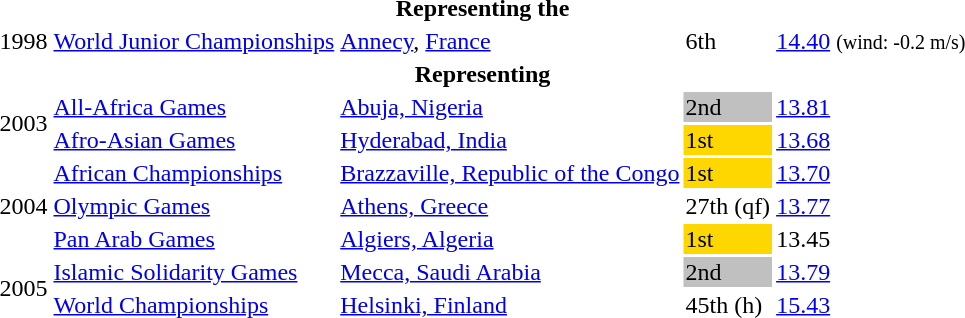<table>
<tr>
<th colspan="6">Representing the </th>
</tr>
<tr>
<td>1998</td>
<td><a href='#'>World Junior Championships</a></td>
<td><a href='#'>Annecy</a>, <a href='#'>France</a></td>
<td>6th</td>
<td><a href='#'>14.40</a> <small>(wind: -0.2 m/s)</small></td>
</tr>
<tr>
<th colspan="6">Representing </th>
</tr>
<tr>
<td rowspan=2>2003</td>
<td><a href='#'>All-Africa Games</a></td>
<td><a href='#'>Abuja, Nigeria</a></td>
<td bgcolor="silver">2nd</td>
<td><a href='#'>13.81</a></td>
</tr>
<tr>
<td><a href='#'>Afro-Asian Games</a></td>
<td><a href='#'>Hyderabad, India</a></td>
<td bgcolor="gold">1st</td>
<td><a href='#'>13.68</a></td>
</tr>
<tr>
<td rowspan=3>2004</td>
<td><a href='#'>African Championships</a></td>
<td><a href='#'>Brazzaville, Republic of the Congo</a></td>
<td bgcolor="gold">1st</td>
<td><a href='#'>13.70</a></td>
</tr>
<tr>
<td><a href='#'>Olympic Games</a></td>
<td><a href='#'>Athens, Greece</a></td>
<td>27th (qf)</td>
<td><a href='#'>13.77</a></td>
</tr>
<tr>
<td><a href='#'>Pan Arab Games</a></td>
<td><a href='#'>Algiers, Algeria</a></td>
<td bgcolor="gold">1st</td>
<td>13.45</td>
</tr>
<tr>
<td rowspan=2>2005</td>
<td><a href='#'>Islamic Solidarity Games</a></td>
<td><a href='#'>Mecca, Saudi Arabia</a></td>
<td bgcolor="silver">2nd</td>
<td><a href='#'>13.79</a></td>
</tr>
<tr>
<td><a href='#'>World Championships</a></td>
<td><a href='#'>Helsinki, Finland</a></td>
<td>45th (h)</td>
<td><a href='#'>15.43</a></td>
</tr>
</table>
